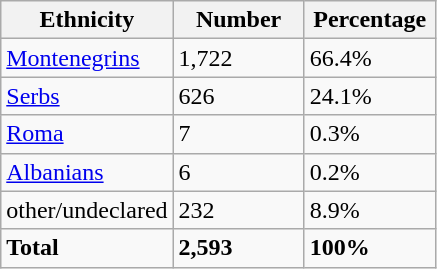<table class="wikitable">
<tr>
<th width="100px">Ethnicity</th>
<th width="80px">Number</th>
<th width="80px">Percentage</th>
</tr>
<tr>
<td><a href='#'>Montenegrins</a></td>
<td>1,722</td>
<td>66.4%</td>
</tr>
<tr>
<td><a href='#'>Serbs</a></td>
<td>626</td>
<td>24.1%</td>
</tr>
<tr>
<td><a href='#'>Roma</a></td>
<td>7</td>
<td>0.3%</td>
</tr>
<tr>
<td><a href='#'>Albanians</a></td>
<td>6</td>
<td>0.2%</td>
</tr>
<tr>
<td>other/undeclared</td>
<td>232</td>
<td>8.9%</td>
</tr>
<tr>
<td><strong>Total</strong></td>
<td><strong>2,593</strong></td>
<td><strong>100%</strong></td>
</tr>
</table>
